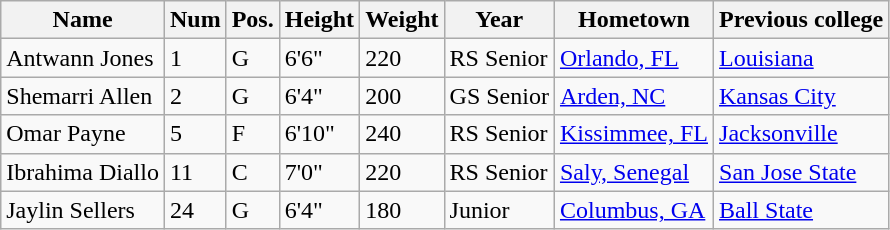<table class="wikitable sortable" border="1">
<tr>
<th>Name</th>
<th>Num</th>
<th>Pos.</th>
<th>Height</th>
<th>Weight</th>
<th>Year</th>
<th>Hometown</th>
<th class="unsortable">Previous college</th>
</tr>
<tr>
<td>Antwann Jones</td>
<td>1</td>
<td>G</td>
<td>6'6"</td>
<td>220</td>
<td>RS Senior</td>
<td><a href='#'>Orlando, FL</a></td>
<td><a href='#'>Louisiana</a></td>
</tr>
<tr>
<td>Shemarri Allen</td>
<td>2</td>
<td>G</td>
<td>6'4"</td>
<td>200</td>
<td>GS Senior</td>
<td><a href='#'>Arden, NC</a></td>
<td><a href='#'>Kansas City</a></td>
</tr>
<tr>
<td>Omar Payne</td>
<td>5</td>
<td>F</td>
<td>6'10"</td>
<td>240</td>
<td>RS Senior</td>
<td><a href='#'>Kissimmee, FL</a></td>
<td><a href='#'>Jacksonville</a></td>
</tr>
<tr>
<td>Ibrahima Diallo</td>
<td>11</td>
<td>C</td>
<td>7'0"</td>
<td>220</td>
<td>RS Senior</td>
<td><a href='#'>Saly, Senegal</a></td>
<td><a href='#'>San Jose State</a></td>
</tr>
<tr>
<td>Jaylin Sellers</td>
<td>24</td>
<td>G</td>
<td>6'4"</td>
<td>180</td>
<td>Junior</td>
<td><a href='#'>Columbus, GA</a></td>
<td><a href='#'>Ball State</a></td>
</tr>
</table>
